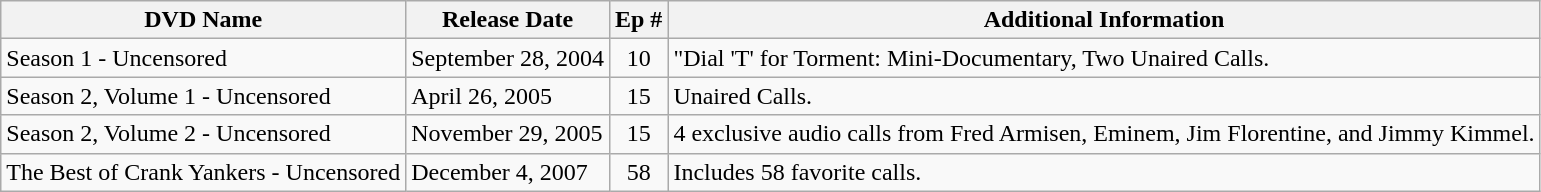<table class="wikitable">
<tr>
<th>DVD Name</th>
<th>Release Date</th>
<th>Ep #</th>
<th>Additional Information</th>
</tr>
<tr>
<td>Season 1 - Uncensored</td>
<td>September 28, 2004</td>
<td style="text-align:center;">10</td>
<td>"Dial 'T' for Torment: Mini-Documentary, Two Unaired Calls.</td>
</tr>
<tr>
<td>Season 2, Volume 1 - Uncensored</td>
<td>April 26, 2005</td>
<td style="text-align:center;">15</td>
<td>Unaired Calls.</td>
</tr>
<tr>
<td>Season 2, Volume 2 - Uncensored</td>
<td>November 29, 2005</td>
<td style="text-align:center;">15</td>
<td>4 exclusive audio calls from Fred Armisen, Eminem, Jim Florentine, and Jimmy Kimmel.</td>
</tr>
<tr>
<td>The Best of Crank Yankers - Uncensored</td>
<td>December 4, 2007</td>
<td style="text-align:center;">58</td>
<td>Includes 58 favorite calls.</td>
</tr>
</table>
